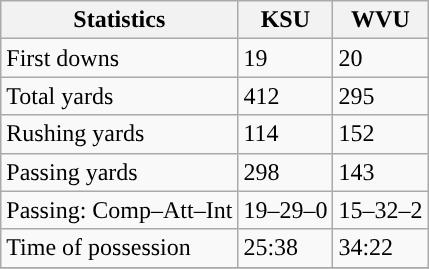<table class="wikitable" style="float: left;">
<tr>
<th>Statistics</th>
<th>KSU</th>
<th>WVU</th>
</tr>
<tr>
<td>First downs</td>
<td>19</td>
<td>20</td>
</tr>
<tr>
<td>Total yards</td>
<td>412</td>
<td>295</td>
</tr>
<tr>
<td>Rushing yards</td>
<td>114</td>
<td>152</td>
</tr>
<tr>
<td>Passing yards</td>
<td>298</td>
<td>143</td>
</tr>
<tr>
<td>Passing: Comp–Att–Int</td>
<td>19–29–0</td>
<td>15–32–2</td>
</tr>
<tr>
<td>Time of possession</td>
<td>25:38</td>
<td>34:22</td>
</tr>
<tr>
</tr>
</table>
